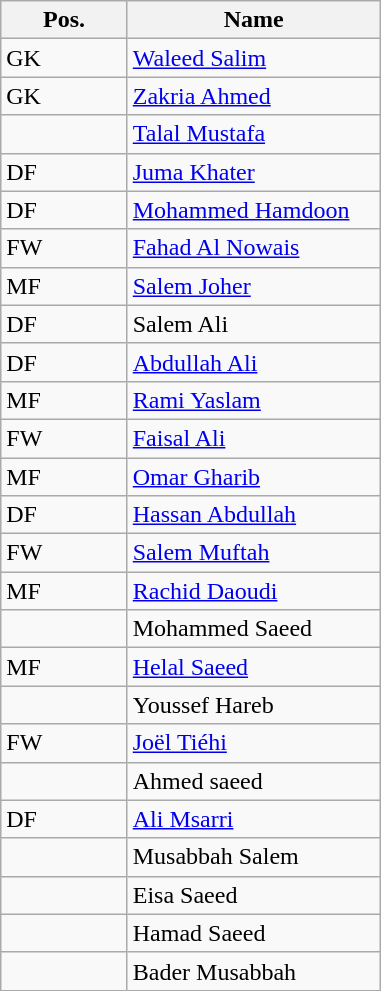<table class="wikitable">
<tr>
<th width=30%>Pos.</th>
<th width=60%>Name</th>
</tr>
<tr>
<td>GK</td>
<td> <a href='#'>Waleed Salim</a></td>
</tr>
<tr>
<td>GK</td>
<td> <a href='#'>Zakria Ahmed</a></td>
</tr>
<tr>
<td></td>
<td> <a href='#'>Talal Mustafa</a></td>
</tr>
<tr>
<td>DF</td>
<td> <a href='#'>Juma Khater</a></td>
</tr>
<tr>
<td>DF</td>
<td> <a href='#'>Mohammed Hamdoon</a></td>
</tr>
<tr>
<td>FW</td>
<td> <a href='#'>Fahad Al Nowais</a></td>
</tr>
<tr>
<td>MF</td>
<td> <a href='#'>Salem Joher</a></td>
</tr>
<tr>
<td>DF</td>
<td>  Salem Ali</td>
</tr>
<tr>
<td>DF</td>
<td> <a href='#'>Abdullah Ali</a></td>
</tr>
<tr>
<td>MF</td>
<td> <a href='#'>Rami Yaslam</a></td>
</tr>
<tr>
<td>FW</td>
<td> <a href='#'>Faisal Ali</a></td>
</tr>
<tr>
<td>MF</td>
<td> <a href='#'>Omar Gharib</a></td>
</tr>
<tr>
<td>DF</td>
<td> <a href='#'>Hassan Abdullah</a></td>
</tr>
<tr>
<td>FW</td>
<td> <a href='#'>Salem Muftah</a></td>
</tr>
<tr>
<td>MF</td>
<td> <a href='#'>Rachid Daoudi</a></td>
</tr>
<tr>
<td></td>
<td> Mohammed Saeed</td>
</tr>
<tr>
<td>MF</td>
<td> <a href='#'>Helal Saeed</a></td>
</tr>
<tr>
<td></td>
<td> Youssef Hareb</td>
</tr>
<tr>
<td>FW</td>
<td> <a href='#'>Joël Tiéhi</a></td>
</tr>
<tr>
<td></td>
<td> Ahmed saeed</td>
</tr>
<tr>
<td>DF</td>
<td> <a href='#'>Ali Msarri</a></td>
</tr>
<tr>
<td></td>
<td> Musabbah Salem</td>
</tr>
<tr>
<td></td>
<td> Eisa Saeed</td>
</tr>
<tr>
<td></td>
<td> Hamad Saeed</td>
</tr>
<tr>
<td></td>
<td> Bader Musabbah</td>
</tr>
</table>
